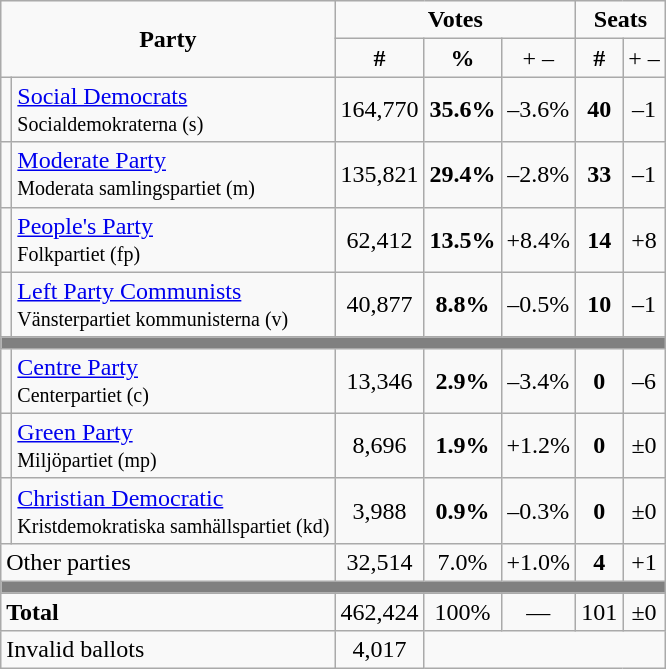<table class="wikitable">
<tr>
<td colspan=2 rowspan=2 align="center"><strong>Party</strong></td>
<td colspan=3 align="center"><strong>Votes</strong></td>
<td colspan=2 align="center"><strong>Seats</strong></td>
</tr>
<tr>
<td align="center"><strong>#</strong></td>
<td align="center"><strong>%</strong></td>
<td align="center">+ –</td>
<td align="center"><strong>#</strong></td>
<td align="center">+ –</td>
</tr>
<tr>
<td bgcolor=></td>
<td align="left"><a href='#'>Social Democrats</a><br><small>Socialdemokraterna (s)</small></td>
<td align="center">164,770</td>
<td align="center"><strong>35.6%</strong></td>
<td align="center">–3.6%</td>
<td align="center"><strong>40</strong></td>
<td align="center">–1</td>
</tr>
<tr>
<td bgcolor=></td>
<td align="left"><a href='#'>Moderate Party</a><br><small>Moderata samlingspartiet (m)</small></td>
<td align="center">135,821</td>
<td align="center"><strong>29.4%</strong></td>
<td align="center">–2.8%</td>
<td align="center"><strong>33</strong></td>
<td align="center">–1</td>
</tr>
<tr>
<td bgcolor=></td>
<td align="left"><a href='#'>People's Party</a><br><small>Folkpartiet (fp)</small></td>
<td align="center">62,412</td>
<td align="center"><strong>13.5%</strong></td>
<td align="center">+8.4%</td>
<td align="center"><strong>14</strong></td>
<td align="center">+8</td>
</tr>
<tr>
<td bgcolor=></td>
<td align="left"><a href='#'>Left Party Communists</a><br><small>Vänsterpartiet kommunisterna (v)</small></td>
<td align="center">40,877</td>
<td align="center"><strong>8.8%</strong></td>
<td align="center">–0.5%</td>
<td align="center"><strong>10</strong></td>
<td align="center">–1</td>
</tr>
<tr>
<td colspan=7 bgcolor="gray"></td>
</tr>
<tr>
<td bgcolor=></td>
<td align="left"><a href='#'>Centre Party</a><br><small>Centerpartiet (c)</small></td>
<td align="center">13,346</td>
<td align="center"><strong>2.9%</strong></td>
<td align="center">–3.4%</td>
<td align="center"><strong>0</strong></td>
<td align="center">–6</td>
</tr>
<tr>
<td bgcolor=></td>
<td align="left"><a href='#'>Green Party</a><br><small>Miljöpartiet (mp)</small></td>
<td align="center">8,696</td>
<td align="center"><strong>1.9%</strong></td>
<td align="center">+1.2%</td>
<td align="center"><strong>0</strong></td>
<td align="center">±0</td>
</tr>
<tr>
<td bgcolor=></td>
<td align="left"><a href='#'>Christian Democratic</a><br><small>Kristdemokratiska samhällspartiet (kd)</small></td>
<td align="center">3,988</td>
<td align="center"><strong>0.9%</strong></td>
<td align="center">–0.3%</td>
<td align="center"><strong>0</strong></td>
<td align="center">±0</td>
</tr>
<tr>
<td colspan="2" align="left">Other parties</td>
<td align="center">32,514</td>
<td align="center">7.0%</td>
<td align="center">+1.0%</td>
<td align="center"><strong>4</strong></td>
<td align="center">+1</td>
</tr>
<tr>
<td colspan=7 bgcolor="gray"></td>
</tr>
<tr>
<td colspan="2" align="left"><strong>Total</strong></td>
<td align="center">462,424</td>
<td align="center">100%</td>
<td align="center">—</td>
<td align="center">101</td>
<td align="center">±0</td>
</tr>
<tr>
<td colspan="2" align="left">Invalid ballots</td>
<td align="center">4,017</td>
</tr>
</table>
